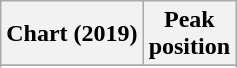<table class="wikitable sortable plainrowheaders" style="text-align:center">
<tr>
<th scope="col">Chart (2019)</th>
<th scope="col">Peak<br> position</th>
</tr>
<tr>
</tr>
<tr>
</tr>
<tr>
</tr>
</table>
